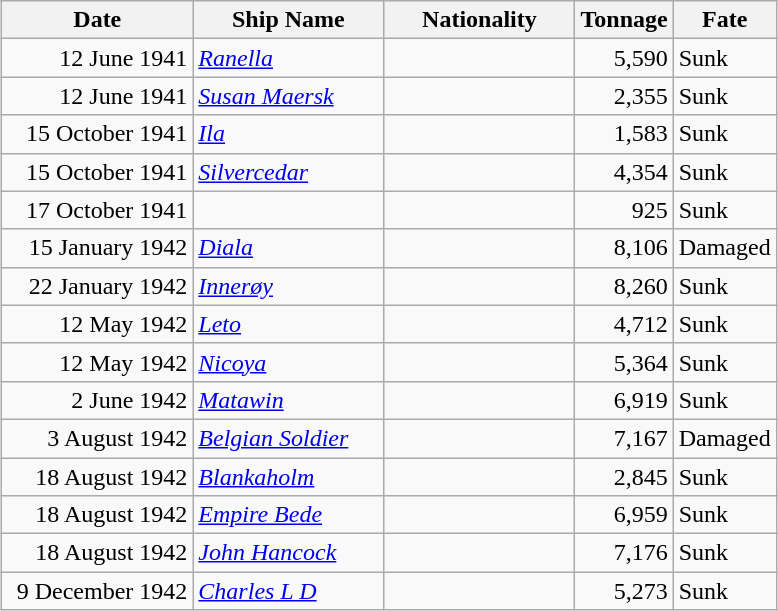<table class="wikitable sortable" style="margin: 1em auto 1em auto;">
<tr>
<th width="120px">Date</th>
<th width="120px">Ship Name</th>
<th width="120px">Nationality</th>
<th width="25px">Tonnage</th>
<th width="50px">Fate</th>
</tr>
<tr>
<td align="right">12 June 1941</td>
<td><a href='#'><em>Ranella</em></a></td>
<td></td>
<td align="right">5,590</td>
<td>Sunk</td>
</tr>
<tr>
<td align="right">12 June 1941</td>
<td><a href='#'><em>Susan Maersk</em></a></td>
<td></td>
<td align="right">2,355</td>
<td>Sunk</td>
</tr>
<tr>
<td align="right">15 October 1941</td>
<td><a href='#'><em>Ila</em></a></td>
<td></td>
<td align="right">1,583</td>
<td>Sunk</td>
</tr>
<tr>
<td align="right">15 October 1941</td>
<td><a href='#'><em>Silvercedar</em></a></td>
<td></td>
<td align="right">4,354</td>
<td>Sunk</td>
</tr>
<tr>
<td align="right">17 October 1941</td>
<td></td>
<td></td>
<td align="right">925</td>
<td>Sunk</td>
</tr>
<tr>
<td align="right">15 January 1942</td>
<td><a href='#'><em>Diala</em></a></td>
<td></td>
<td align="right">8,106</td>
<td>Damaged</td>
</tr>
<tr>
<td align="right">22 January 1942</td>
<td><a href='#'><em>Innerøy</em></a></td>
<td></td>
<td align="right">8,260</td>
<td>Sunk</td>
</tr>
<tr>
<td align="right">12 May 1942</td>
<td><a href='#'><em>Leto</em></a></td>
<td></td>
<td align="right">4,712</td>
<td>Sunk</td>
</tr>
<tr>
<td align="right">12 May 1942</td>
<td><a href='#'><em>Nicoya</em></a></td>
<td></td>
<td align="right">5,364</td>
<td>Sunk</td>
</tr>
<tr>
<td align="right">2 June 1942</td>
<td><a href='#'><em>Matawin</em></a></td>
<td></td>
<td align="right">6,919</td>
<td>Sunk</td>
</tr>
<tr>
<td align="right">3 August 1942</td>
<td><a href='#'><em>Belgian Soldier</em></a></td>
<td></td>
<td align="right">7,167</td>
<td>Damaged</td>
</tr>
<tr>
<td align="right">18 August 1942</td>
<td><a href='#'><em>Blankaholm</em></a></td>
<td></td>
<td align="right">2,845</td>
<td>Sunk</td>
</tr>
<tr>
<td align="right">18 August 1942</td>
<td><a href='#'><em>Empire Bede</em></a></td>
<td></td>
<td align="right">6,959</td>
<td>Sunk</td>
</tr>
<tr>
<td align="right">18 August 1942</td>
<td><a href='#'><em>John Hancock</em></a></td>
<td></td>
<td align="right">7,176</td>
<td>Sunk</td>
</tr>
<tr>
<td align="right">9 December 1942</td>
<td><a href='#'><em>Charles L D</em></a></td>
<td></td>
<td align="right">5,273</td>
<td>Sunk</td>
</tr>
</table>
